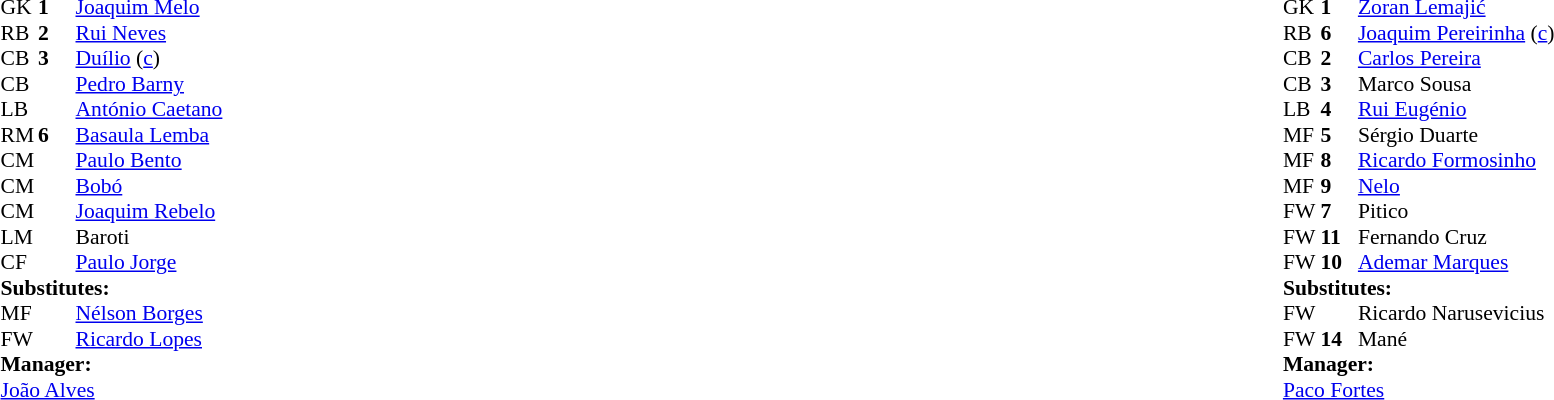<table width="100%">
<tr>
<td valign="top" width="50%"><br><table style="font-size: 90%" cellspacing="0" cellpadding="0">
<tr>
<td colspan="4"></td>
</tr>
<tr>
<th width=25></th>
<th width=25></th>
</tr>
<tr>
<td>GK</td>
<td><strong>1</strong></td>
<td> <a href='#'>Joaquim Melo</a></td>
</tr>
<tr>
<td>RB</td>
<td><strong>2</strong></td>
<td> <a href='#'>Rui Neves</a></td>
</tr>
<tr>
<td>CB</td>
<td><strong>3</strong></td>
<td> <a href='#'>Duílio</a> (<a href='#'>c</a>)</td>
</tr>
<tr>
<td>CB</td>
<td></td>
<td> <a href='#'>Pedro Barny</a></td>
</tr>
<tr>
<td>LB</td>
<td></td>
<td> <a href='#'>António Caetano</a></td>
<td></td>
<td></td>
</tr>
<tr>
<td>RM</td>
<td><strong>6</strong></td>
<td> <a href='#'>Basaula Lemba</a></td>
<td></td>
<td></td>
</tr>
<tr>
<td>CM</td>
<td></td>
<td> <a href='#'>Paulo Bento</a></td>
</tr>
<tr>
<td>CM</td>
<td></td>
<td> <a href='#'>Bobó</a></td>
<td></td>
<td></td>
</tr>
<tr>
<td>CM</td>
<td></td>
<td> <a href='#'>Joaquim Rebelo</a></td>
</tr>
<tr>
<td>LM</td>
<td></td>
<td> Baroti</td>
</tr>
<tr>
<td>CF</td>
<td></td>
<td> <a href='#'>Paulo Jorge</a></td>
<td></td>
<td></td>
</tr>
<tr>
<td colspan=3><strong>Substitutes:</strong></td>
</tr>
<tr>
<td>MF</td>
<td></td>
<td> <a href='#'>Nélson Borges</a></td>
<td></td>
<td></td>
</tr>
<tr>
<td>FW</td>
<td></td>
<td> <a href='#'>Ricardo Lopes</a></td>
<td></td>
<td></td>
</tr>
<tr>
<td colspan=3><strong>Manager:</strong></td>
</tr>
<tr>
<td colspan=4> <a href='#'>João Alves</a></td>
</tr>
</table>
</td>
<td valign="top"></td>
<td valign="top" width="50%"><br><table style="font-size: 90%" cellspacing="0" cellpadding="0" align=center>
<tr>
<td colspan="4"></td>
</tr>
<tr>
<th width=25></th>
<th width=25></th>
</tr>
<tr>
<td>GK</td>
<td><strong>1</strong></td>
<td> <a href='#'>Zoran Lemajić</a></td>
<td></td>
<td></td>
</tr>
<tr>
<td>RB</td>
<td><strong>6</strong></td>
<td> <a href='#'>Joaquim Pereirinha</a> (<a href='#'>c</a>)</td>
</tr>
<tr>
<td>CB</td>
<td><strong>2</strong></td>
<td> <a href='#'>Carlos Pereira</a></td>
<td></td>
<td></td>
</tr>
<tr>
<td>CB</td>
<td><strong>3</strong></td>
<td> Marco Sousa</td>
</tr>
<tr>
<td>LB</td>
<td><strong>4</strong></td>
<td> <a href='#'>Rui Eugénio</a></td>
</tr>
<tr>
<td>MF</td>
<td><strong>5</strong></td>
<td> Sérgio Duarte</td>
</tr>
<tr>
<td>MF</td>
<td><strong>8</strong></td>
<td> <a href='#'>Ricardo Formosinho</a></td>
<td></td>
<td></td>
</tr>
<tr>
<td>MF</td>
<td><strong>9</strong></td>
<td> <a href='#'>Nelo</a></td>
</tr>
<tr>
<td>FW</td>
<td><strong>7</strong></td>
<td> Pitico</td>
</tr>
<tr>
<td>FW</td>
<td><strong>11</strong></td>
<td> Fernando Cruz</td>
</tr>
<tr>
<td>FW</td>
<td><strong>10</strong></td>
<td> <a href='#'>Ademar Marques</a></td>
</tr>
<tr>
<td colspan=3><strong>Substitutes:</strong></td>
</tr>
<tr>
<td>FW</td>
<td></td>
<td> Ricardo Narusevicius</td>
<td></td>
<td></td>
</tr>
<tr>
<td>FW</td>
<td><strong>14</strong></td>
<td> Mané</td>
<td></td>
<td></td>
</tr>
<tr>
<td colspan=3><strong>Manager:</strong></td>
</tr>
<tr>
<td colspan=4> <a href='#'>Paco Fortes</a></td>
</tr>
</table>
</td>
</tr>
</table>
